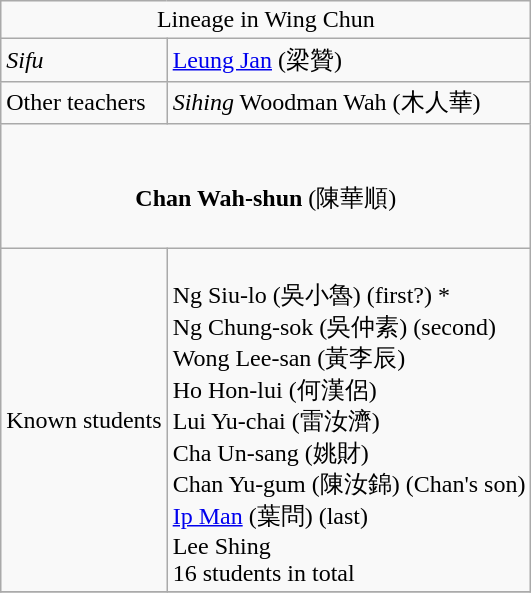<table border class="wikitable">
<tr>
<td colspan="2" align="center">Lineage in Wing Chun</td>
</tr>
<tr>
<td><em>Sifu</em></td>
<td><a href='#'>Leung Jan</a> (梁贊)</td>
</tr>
<tr>
<td>Other teachers</td>
<td><em>Sihing</em> Woodman Wah (木人華)</td>
</tr>
<tr>
<td colspan="2" align="center"> <br><br><strong>Chan Wah-shun</strong> (陳華順)<br>
 </td>
</tr>
<tr>
<td>Known students</td>
<td><br>Ng Siu-lo (吳小魯) (first?) *<br>
Ng Chung-sok (吳仲素) (second)<br>
Wong Lee-san (黃李辰)<br>
Ho Hon-lui (何漢侶)<br>
Lui Yu-chai (雷汝濟)<br>
Cha Un-sang (姚財)<br>
Chan Yu-gum (陳汝錦) (Chan's son)<br>
<a href='#'>Ip Man</a> (葉問) (last)<br>Lee Shing<br>16 students in total</td>
</tr>
<tr>
</tr>
</table>
